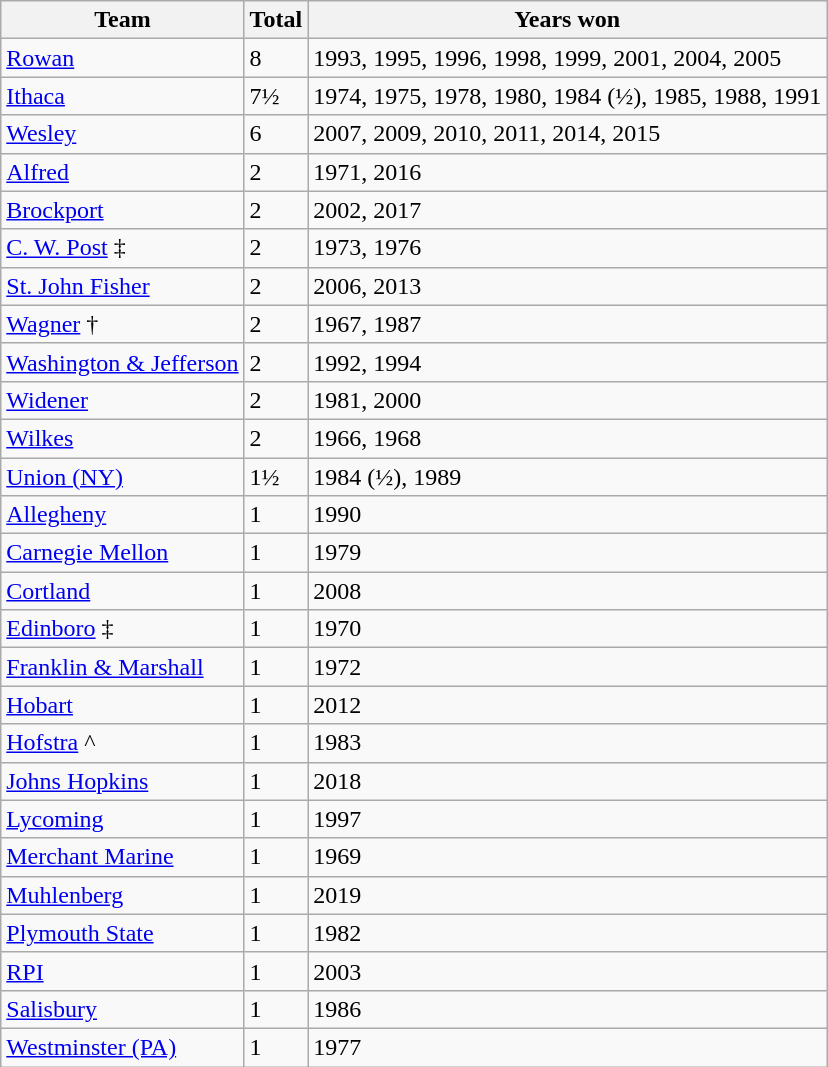<table class="wikitable">
<tr>
<th>Team</th>
<th>Total</th>
<th>Years won</th>
</tr>
<tr>
<td><a href='#'>Rowan</a></td>
<td>8</td>
<td>1993, 1995, 1996, 1998, 1999, 2001, 2004, 2005</td>
</tr>
<tr>
<td><a href='#'>Ithaca</a></td>
<td>7½</td>
<td>1974, 1975, 1978, 1980, 1984 (½), 1985, 1988, 1991</td>
</tr>
<tr>
<td><a href='#'>Wesley</a></td>
<td>6</td>
<td>2007, 2009, 2010, 2011, 2014, 2015</td>
</tr>
<tr>
<td><a href='#'>Alfred</a></td>
<td>2</td>
<td>1971, 2016</td>
</tr>
<tr>
<td><a href='#'>Brockport</a></td>
<td>2</td>
<td>2002, 2017</td>
</tr>
<tr>
<td><a href='#'>C. W. Post</a> ‡</td>
<td>2</td>
<td>1973, 1976</td>
</tr>
<tr>
<td><a href='#'>St. John Fisher</a></td>
<td>2</td>
<td>2006, 2013</td>
</tr>
<tr>
<td><a href='#'>Wagner</a> †</td>
<td>2</td>
<td>1967, 1987</td>
</tr>
<tr>
<td><a href='#'>Washington & Jefferson</a></td>
<td>2</td>
<td>1992, 1994</td>
</tr>
<tr>
<td><a href='#'>Widener</a></td>
<td>2</td>
<td>1981, 2000</td>
</tr>
<tr>
<td><a href='#'>Wilkes</a></td>
<td>2</td>
<td>1966, 1968</td>
</tr>
<tr>
<td><a href='#'>Union (NY)</a></td>
<td>1½</td>
<td>1984 (½), 1989</td>
</tr>
<tr>
<td><a href='#'>Allegheny</a></td>
<td>1</td>
<td>1990</td>
</tr>
<tr>
<td><a href='#'>Carnegie Mellon</a></td>
<td>1</td>
<td>1979</td>
</tr>
<tr>
<td><a href='#'>Cortland</a></td>
<td>1</td>
<td>2008</td>
</tr>
<tr>
<td><a href='#'>Edinboro</a> ‡</td>
<td>1</td>
<td>1970</td>
</tr>
<tr>
<td><a href='#'>Franklin & Marshall</a></td>
<td>1</td>
<td>1972</td>
</tr>
<tr>
<td><a href='#'>Hobart</a></td>
<td>1</td>
<td>2012</td>
</tr>
<tr>
<td><a href='#'>Hofstra</a> ^</td>
<td>1</td>
<td>1983</td>
</tr>
<tr>
<td><a href='#'>Johns Hopkins</a></td>
<td>1</td>
<td>2018</td>
</tr>
<tr>
<td><a href='#'>Lycoming</a></td>
<td>1</td>
<td>1997</td>
</tr>
<tr>
<td><a href='#'>Merchant Marine</a></td>
<td>1</td>
<td>1969</td>
</tr>
<tr>
<td><a href='#'>Muhlenberg</a></td>
<td>1</td>
<td>2019</td>
</tr>
<tr>
<td><a href='#'>Plymouth State</a></td>
<td>1</td>
<td>1982</td>
</tr>
<tr>
<td><a href='#'>RPI</a></td>
<td>1</td>
<td>2003</td>
</tr>
<tr>
<td><a href='#'>Salisbury</a></td>
<td>1</td>
<td>1986</td>
</tr>
<tr>
<td><a href='#'>Westminster (PA)</a></td>
<td>1</td>
<td>1977</td>
</tr>
</table>
